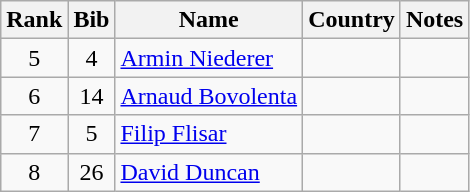<table class="wikitable" style="text-align:center;">
<tr>
<th>Rank</th>
<th>Bib</th>
<th>Name</th>
<th>Country</th>
<th>Notes</th>
</tr>
<tr>
<td>5</td>
<td>4</td>
<td align=left><a href='#'>Armin Niederer</a></td>
<td align="left"></td>
<td></td>
</tr>
<tr>
<td>6</td>
<td>14</td>
<td align=left><a href='#'>Arnaud Bovolenta</a></td>
<td align="left"></td>
<td></td>
</tr>
<tr>
<td>7</td>
<td>5</td>
<td align=left><a href='#'>Filip Flisar</a></td>
<td align="left"></td>
<td></td>
</tr>
<tr>
<td>8</td>
<td>26</td>
<td align=left><a href='#'>David Duncan</a></td>
<td align="left"></td>
<td></td>
</tr>
</table>
